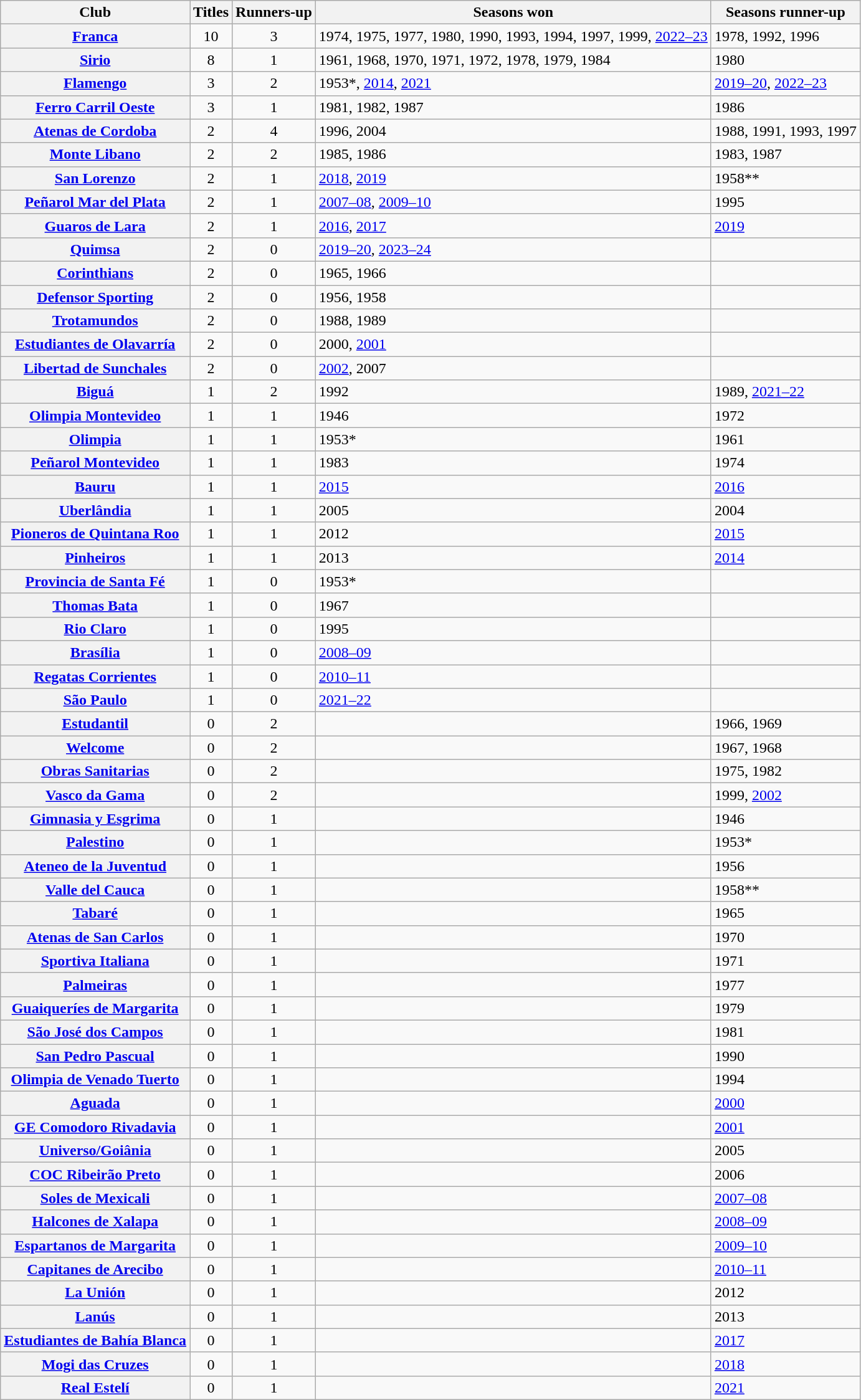<table class="wikitable sortable plainrowheaders">
<tr>
<th scope="col">Club</th>
<th scope="col">Titles</th>
<th scope="col">Runners-up</th>
<th scope="col">Seasons won</th>
<th scope="col">Seasons runner-up</th>
</tr>
<tr>
<th scope="row"> <a href='#'>Franca</a></th>
<td align="center">10</td>
<td align="center">3</td>
<td>1974, 1975, 1977, 1980, 1990, 1993, 1994, 1997, 1999, <a href='#'>2022–23</a></td>
<td>1978, 1992, 1996</td>
</tr>
<tr>
<th scope="row"> <a href='#'>Sirio</a></th>
<td align="center">8</td>
<td align="center">1</td>
<td>1961, 1968, 1970, 1971, 1972, 1978, 1979, 1984</td>
<td>1980</td>
</tr>
<tr>
<th scope="row"> <a href='#'>Flamengo</a></th>
<td align="center">3</td>
<td align="center">2</td>
<td>1953*, <a href='#'>2014</a>, <a href='#'>2021</a></td>
<td><a href='#'>2019–20</a>, <a href='#'>2022–23</a></td>
</tr>
<tr>
<th scope="row"> <a href='#'>Ferro Carril Oeste</a></th>
<td align="center">3</td>
<td align="center">1</td>
<td>1981, 1982, 1987</td>
<td>1986</td>
</tr>
<tr>
<th scope="row"> <a href='#'>Atenas de Cordoba</a></th>
<td align="center">2</td>
<td align="center">4</td>
<td>1996, 2004</td>
<td>1988, 1991, 1993, 1997</td>
</tr>
<tr>
<th scope="row"> <a href='#'>Monte Libano</a></th>
<td align="center">2</td>
<td align="center">2</td>
<td>1985, 1986</td>
<td>1983, 1987</td>
</tr>
<tr>
<th scope="row"> <a href='#'>San Lorenzo</a></th>
<td align="center">2</td>
<td align="center">1</td>
<td><a href='#'>2018</a>, <a href='#'>2019</a></td>
<td>1958**</td>
</tr>
<tr>
<th scope="row"> <a href='#'>Peñarol Mar del Plata</a></th>
<td align="center">2</td>
<td align="center">1</td>
<td><a href='#'>2007–08</a>, <a href='#'>2009–10</a></td>
<td>1995</td>
</tr>
<tr>
<th scope="row"> <a href='#'>Guaros de Lara</a></th>
<td align="center">2</td>
<td align="center">1</td>
<td><a href='#'>2016</a>, <a href='#'>2017</a></td>
<td><a href='#'>2019</a></td>
</tr>
<tr>
<th scope="row"> <a href='#'>Quimsa</a></th>
<td align="center">2</td>
<td align="center">0</td>
<td><a href='#'>2019–20</a>, <a href='#'>2023–24</a></td>
<td></td>
</tr>
<tr>
<th scope="row"> <a href='#'>Corinthians</a></th>
<td align="center">2</td>
<td align="center">0</td>
<td>1965, 1966</td>
<td></td>
</tr>
<tr>
<th scope="row"> <a href='#'>Defensor Sporting</a></th>
<td align="center">2</td>
<td align="center">0</td>
<td>1956, 1958</td>
<td></td>
</tr>
<tr>
<th scope="row"> <a href='#'>Trotamundos</a></th>
<td align="center">2</td>
<td align="center">0</td>
<td>1988, 1989</td>
<td></td>
</tr>
<tr>
<th scope="row"> <a href='#'>Estudiantes de Olavarría</a></th>
<td align="center">2</td>
<td align="center">0</td>
<td>2000, <a href='#'>2001</a></td>
<td></td>
</tr>
<tr>
<th scope="row"> <a href='#'>Libertad de Sunchales</a></th>
<td align="center">2</td>
<td align="center">0</td>
<td><a href='#'>2002</a>, 2007</td>
<td></td>
</tr>
<tr>
<th scope="row"> <a href='#'>Biguá</a></th>
<td align="center">1</td>
<td align="center">2</td>
<td>1992</td>
<td>1989, <a href='#'>2021–22</a></td>
</tr>
<tr>
<th scope="row"> <a href='#'>Olimpia Montevideo</a></th>
<td align="center">1</td>
<td align="center">1</td>
<td>1946</td>
<td>1972</td>
</tr>
<tr>
<th scope="row"> <a href='#'>Olimpia</a></th>
<td align="center">1</td>
<td align="center">1</td>
<td>1953*</td>
<td>1961</td>
</tr>
<tr>
<th scope="row"> <a href='#'>Peñarol Montevideo</a></th>
<td align="center">1</td>
<td align="center">1</td>
<td>1983</td>
<td>1974</td>
</tr>
<tr>
<th scope="row"> <a href='#'>Bauru</a></th>
<td align="center">1</td>
<td align="center">1</td>
<td><a href='#'>2015</a></td>
<td><a href='#'>2016</a></td>
</tr>
<tr>
<th scope="row"> <a href='#'>Uberlândia</a></th>
<td align="center">1</td>
<td align="center">1</td>
<td>2005</td>
<td>2004</td>
</tr>
<tr>
<th scope="row"> <a href='#'>Pioneros de Quintana Roo</a></th>
<td align="center">1</td>
<td align="center">1</td>
<td>2012</td>
<td><a href='#'>2015</a></td>
</tr>
<tr>
<th scope="row"> <a href='#'>Pinheiros</a></th>
<td align="center">1</td>
<td align="center">1</td>
<td>2013</td>
<td><a href='#'>2014</a></td>
</tr>
<tr>
<th scope="row"> <a href='#'>Provincia de Santa Fé</a></th>
<td align="center">1</td>
<td align="center">0</td>
<td>1953*</td>
<td></td>
</tr>
<tr>
<th scope="row"> <a href='#'>Thomas Bata</a></th>
<td align="center">1</td>
<td align="center">0</td>
<td>1967</td>
<td></td>
</tr>
<tr>
<th scope="row"> <a href='#'>Rio Claro</a></th>
<td align="center">1</td>
<td align="center">0</td>
<td>1995</td>
<td></td>
</tr>
<tr>
<th scope="row"> <a href='#'>Brasília</a></th>
<td align="center">1</td>
<td align="center">0</td>
<td><a href='#'>2008–09</a></td>
<td></td>
</tr>
<tr>
<th scope="row"> <a href='#'>Regatas Corrientes</a></th>
<td align="center">1</td>
<td align="center">0</td>
<td><a href='#'>2010–11</a></td>
<td></td>
</tr>
<tr>
<th scope="row"> <a href='#'>São Paulo</a></th>
<td align="center">1</td>
<td align="center">0</td>
<td><a href='#'>2021–22</a></td>
<td></td>
</tr>
<tr>
<th scope="row"> <a href='#'>Estudantil</a></th>
<td align="center">0</td>
<td align="center">2</td>
<td></td>
<td>1966, 1969</td>
</tr>
<tr>
<th scope="row"> <a href='#'>Welcome</a></th>
<td align="center">0</td>
<td align="center">2</td>
<td></td>
<td>1967, 1968</td>
</tr>
<tr>
<th scope="row"> <a href='#'>Obras Sanitarias</a></th>
<td align="center">0</td>
<td align="center">2</td>
<td></td>
<td>1975, 1982</td>
</tr>
<tr>
<th scope="row"> <a href='#'>Vasco da Gama</a></th>
<td align="center">0</td>
<td align="center">2</td>
<td></td>
<td>1999, <a href='#'>2002</a></td>
</tr>
<tr>
<th scope="row"> <a href='#'>Gimnasia y Esgrima</a></th>
<td align="center">0</td>
<td align="center">1</td>
<td></td>
<td>1946</td>
</tr>
<tr>
<th scope="row"> <a href='#'>Palestino</a></th>
<td align="center">0</td>
<td align="center">1</td>
<td></td>
<td>1953*</td>
</tr>
<tr>
<th scope="row"> <a href='#'>Ateneo de la Juventud</a></th>
<td align="center">0</td>
<td align="center">1</td>
<td></td>
<td>1956</td>
</tr>
<tr>
<th scope="row"> <a href='#'>Valle del Cauca</a></th>
<td align="center">0</td>
<td align="center">1</td>
<td></td>
<td>1958**</td>
</tr>
<tr>
<th scope="row"> <a href='#'>Tabaré</a></th>
<td align="center">0</td>
<td align="center">1</td>
<td></td>
<td>1965</td>
</tr>
<tr>
<th scope="row"> <a href='#'>Atenas de San Carlos</a></th>
<td align="center">0</td>
<td align="center">1</td>
<td></td>
<td>1970</td>
</tr>
<tr>
<th scope="row"> <a href='#'>Sportiva Italiana</a></th>
<td align="center">0</td>
<td align="center">1</td>
<td></td>
<td>1971</td>
</tr>
<tr>
<th scope="row"> <a href='#'>Palmeiras</a></th>
<td align="center">0</td>
<td align="center">1</td>
<td></td>
<td>1977</td>
</tr>
<tr>
<th scope="row"> <a href='#'>Guaiqueríes de Margarita</a></th>
<td align="center">0</td>
<td align="center">1</td>
<td></td>
<td>1979</td>
</tr>
<tr>
<th scope="row"> <a href='#'>São José dos Campos</a></th>
<td align="center">0</td>
<td align="center">1</td>
<td></td>
<td>1981</td>
</tr>
<tr>
<th scope="row"> <a href='#'>San Pedro Pascual</a></th>
<td align="center">0</td>
<td align="center">1</td>
<td></td>
<td>1990</td>
</tr>
<tr>
<th scope="row"> <a href='#'>Olimpia de Venado Tuerto</a></th>
<td align="center">0</td>
<td align="center">1</td>
<td></td>
<td>1994</td>
</tr>
<tr>
<th scope="row"> <a href='#'>Aguada</a></th>
<td align="center">0</td>
<td align="center">1</td>
<td></td>
<td><a href='#'>2000</a></td>
</tr>
<tr>
<th scope="row"> <a href='#'>GE Comodoro Rivadavia</a></th>
<td align="center">0</td>
<td align="center">1</td>
<td></td>
<td><a href='#'>2001</a></td>
</tr>
<tr>
<th scope="row"> <a href='#'>Universo/Goiânia</a></th>
<td align="center">0</td>
<td align="center">1</td>
<td></td>
<td>2005</td>
</tr>
<tr>
<th scope="row"> <a href='#'>COC Ribeirão Preto</a></th>
<td align="center">0</td>
<td align="center">1</td>
<td></td>
<td>2006</td>
</tr>
<tr>
<th scope="row"> <a href='#'>Soles de Mexicali</a></th>
<td align="center">0</td>
<td align="center">1</td>
<td></td>
<td><a href='#'>2007–08</a></td>
</tr>
<tr>
<th scope="row"> <a href='#'>Halcones de Xalapa</a></th>
<td align="center">0</td>
<td align="center">1</td>
<td></td>
<td><a href='#'>2008–09</a></td>
</tr>
<tr>
<th scope="row"> <a href='#'>Espartanos de Margarita</a></th>
<td align="center">0</td>
<td align="center">1</td>
<td></td>
<td><a href='#'>2009–10</a></td>
</tr>
<tr>
<th scope="row"> <a href='#'>Capitanes de Arecibo</a></th>
<td align="center">0</td>
<td align="center">1</td>
<td></td>
<td><a href='#'>2010–11</a></td>
</tr>
<tr>
<th scope="row"> <a href='#'>La Unión</a></th>
<td align="center">0</td>
<td align="center">1</td>
<td></td>
<td>2012</td>
</tr>
<tr>
<th scope="row"> <a href='#'>Lanús</a></th>
<td align="center">0</td>
<td align="center">1</td>
<td></td>
<td>2013</td>
</tr>
<tr>
<th scope="row"> <a href='#'>Estudiantes de Bahía Blanca</a></th>
<td align="center">0</td>
<td align="center">1</td>
<td></td>
<td><a href='#'>2017</a></td>
</tr>
<tr>
<th scope="row"> <a href='#'>Mogi das Cruzes</a></th>
<td align="center">0</td>
<td align="center">1</td>
<td></td>
<td><a href='#'>2018</a></td>
</tr>
<tr>
<th scope="row"> <a href='#'>Real Estelí</a></th>
<td align="center">0</td>
<td align="center">1</td>
<td></td>
<td><a href='#'>2021</a></td>
</tr>
</table>
